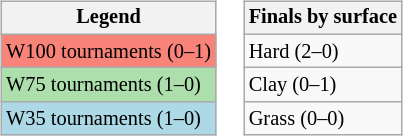<table>
<tr valign=top>
<td><br><table class="wikitable" style=font-size:85%>
<tr>
<th>Legend</th>
</tr>
<tr style="background:#f88379;">
<td>W100 tournaments (0–1)</td>
</tr>
<tr style="background:#addfad;">
<td>W75 tournaments (1–0)</td>
</tr>
<tr style="background:lightblue;">
<td>W35 tournaments (1–0)</td>
</tr>
</table>
</td>
<td><br><table class="wikitable" style=font-size:85%>
<tr>
<th>Finals by surface</th>
</tr>
<tr>
<td>Hard (2–0)</td>
</tr>
<tr>
<td>Clay (0–1)</td>
</tr>
<tr>
<td>Grass (0–0)</td>
</tr>
</table>
</td>
</tr>
</table>
